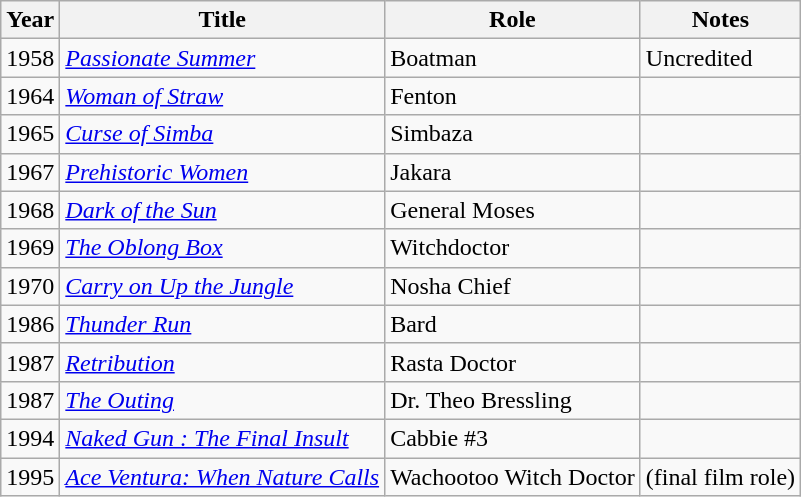<table class="wikitable">
<tr>
<th>Year</th>
<th>Title</th>
<th>Role</th>
<th>Notes</th>
</tr>
<tr>
<td>1958</td>
<td><em><a href='#'>Passionate Summer</a></em></td>
<td>Boatman</td>
<td>Uncredited</td>
</tr>
<tr>
<td>1964</td>
<td><em><a href='#'>Woman of Straw</a></em></td>
<td>Fenton</td>
<td></td>
</tr>
<tr>
<td>1965</td>
<td><em><a href='#'>Curse of Simba</a></em></td>
<td>Simbaza</td>
<td></td>
</tr>
<tr>
<td>1967</td>
<td><em><a href='#'>Prehistoric Women</a></em></td>
<td>Jakara</td>
<td></td>
</tr>
<tr>
<td>1968</td>
<td><em><a href='#'>Dark of the Sun</a></em></td>
<td>General Moses</td>
<td></td>
</tr>
<tr>
<td>1969</td>
<td><em><a href='#'>The Oblong Box</a></em></td>
<td>Witchdoctor</td>
<td></td>
</tr>
<tr>
<td>1970</td>
<td><em><a href='#'>Carry on Up the Jungle</a></em></td>
<td>Nosha Chief</td>
<td></td>
</tr>
<tr>
<td>1986</td>
<td><em><a href='#'>Thunder Run</a></em></td>
<td>Bard</td>
<td></td>
</tr>
<tr>
<td>1987</td>
<td><em><a href='#'>Retribution</a></em></td>
<td>Rasta Doctor</td>
<td></td>
</tr>
<tr>
<td>1987</td>
<td><em><a href='#'>The Outing</a></em></td>
<td>Dr. Theo Bressling</td>
<td></td>
</tr>
<tr>
<td>1994</td>
<td><em><a href='#'>Naked Gun : The Final Insult</a></em></td>
<td>Cabbie #3</td>
<td></td>
</tr>
<tr>
<td>1995</td>
<td><em><a href='#'>Ace Ventura: When Nature Calls</a></em></td>
<td>Wachootoo Witch Doctor</td>
<td>(final film role)</td>
</tr>
</table>
